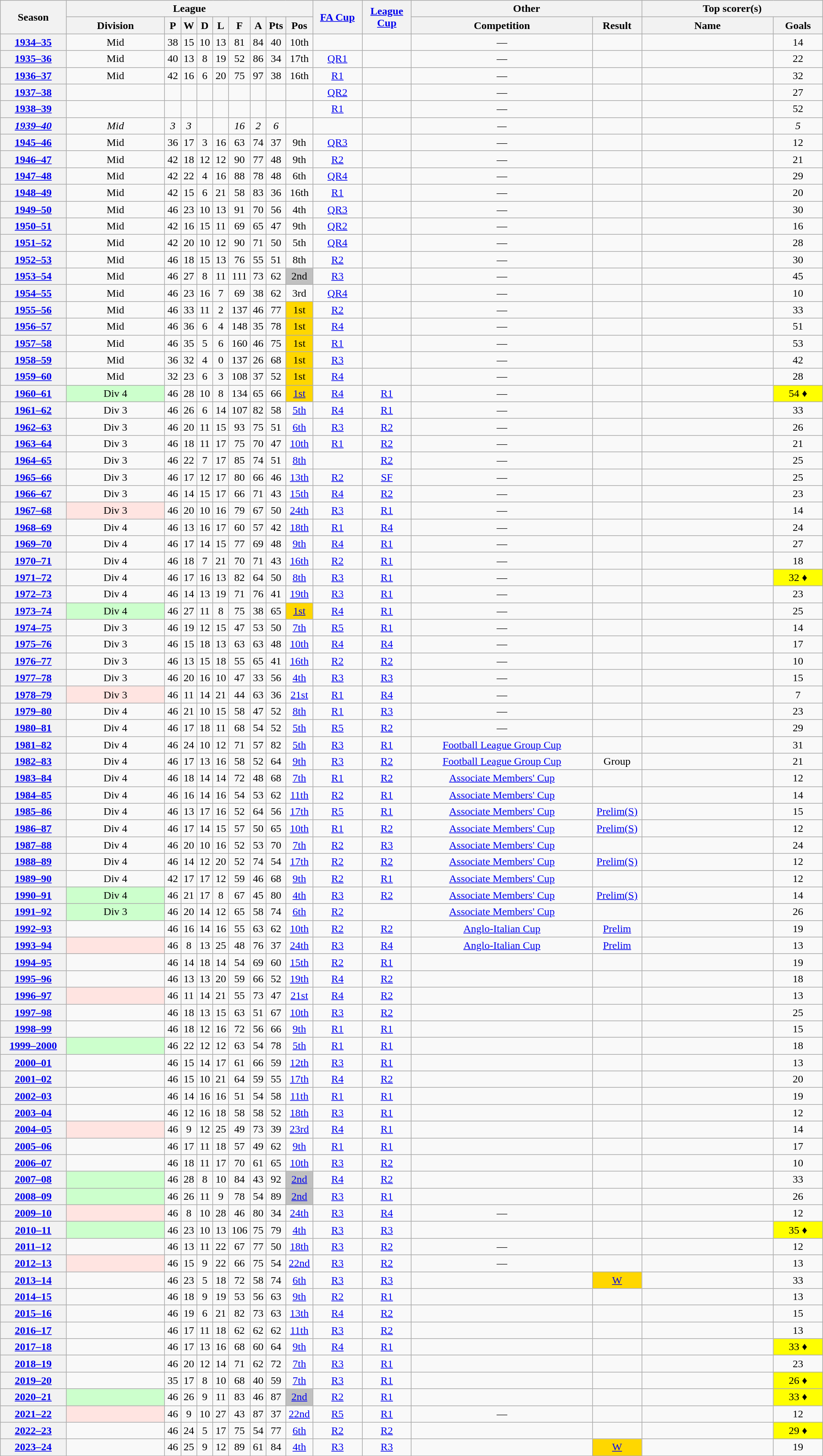<table class="wikitable sortable" style="text-align: center">
<tr>
<th rowspan=2 width=8% scope=col>Season</th>
<th colspan=9 width=30%>League</th>
<th rowspan=2 width=6% scope=col data-sort-type="text"><a href='#'>FA Cup</a></th>
<th rowspan=2 width=6% scope=col data-sort-type="text"><a href='#'>League Cup</a></th>
<th colspan=2>Other</th>
<th colspan=2>Top scorer(s)</th>
</tr>
<tr class=unsortable>
<th scope=col width=12% data-sort-type="text">Division</th>
<th scope=col data-sort-type="number">P</th>
<th scope=col data-sort-type="number">W</th>
<th scope=col data-sort-type="number">D</th>
<th scope=col data-sort-type="number">L</th>
<th scope=col data-sort-type="number">F</th>
<th scope=col data-sort-type="number">A</th>
<th scope=col data-sort-type="number">Pts</th>
<th scope=col data-sort-type="number">Pos</th>
<th scope=col width=22% data-sort-type="text">Competition</th>
<th scope=col width=6% data-sort-type="text">Result</th>
<th scope=col width=16% data-sort-type="text">Name</th>
<th scope=col width=6% data-sort-type="number">Goals</th>
</tr>
<tr>
<th scope=row><a href='#'>1934–35</a></th>
<td>Mid</td>
<td>38</td>
<td>15</td>
<td>10</td>
<td>13</td>
<td>81</td>
<td>84</td>
<td>40</td>
<td>10th</td>
<td></td>
<td></td>
<td>—</td>
<td></td>
<td></td>
<td>14</td>
</tr>
<tr>
<th scope=row><a href='#'>1935–36</a></th>
<td>Mid</td>
<td>40</td>
<td>13</td>
<td>8</td>
<td>19</td>
<td>52</td>
<td>86</td>
<td>34</td>
<td>17th</td>
<td><a href='#'>QR1</a></td>
<td></td>
<td>—</td>
<td></td>
<td style=text-align:left></td>
<td>22</td>
</tr>
<tr>
<th scope=row><a href='#'>1936–37</a></th>
<td>Mid</td>
<td>42</td>
<td>16</td>
<td>6</td>
<td>20</td>
<td>75</td>
<td>97</td>
<td>38</td>
<td>16th</td>
<td><a href='#'>R1</a></td>
<td></td>
<td>—</td>
<td></td>
<td style=text-align:left></td>
<td>32</td>
</tr>
<tr>
<th scope=row><a href='#'>1937–38</a></th>
<td></td>
<td data-sort-value=42></td>
<td data-sort-value=7></td>
<td data-sort-value=13></td>
<td data-sort-value=22></td>
<td data-sort-value=67></td>
<td data-sort-value=105></td>
<td data-sort-value=29></td>
<td data-sort-value=19></td>
<td><a href='#'>QR2</a></td>
<td></td>
<td>—</td>
<td></td>
<td style=text-align:left></td>
<td>27</td>
</tr>
<tr>
<th scope=row><a href='#'>1938–39</a></th>
<td></td>
<td data-sort-value=42></td>
<td data-sort-value=20></td>
<td data-sort-value=4></td>
<td data-sort-value=18></td>
<td data-sort-value=99></td>
<td data-sort-value=77></td>
<td data-sort-value=44></td>
<td data-sort-value=10></td>
<td><a href='#'>R1</a></td>
<td></td>
<td>—</td>
<td></td>
<td style=text-align:left></td>
<td>52</td>
</tr>
<tr style=font-style:italic>
<th scope=row><a href='#'>1939–40</a></th>
<td>Mid</td>
<td>3</td>
<td>3</td>
<td></td>
<td></td>
<td>16</td>
<td>2</td>
<td>6</td>
<td></td>
<td></td>
<td></td>
<td>—</td>
<td></td>
<td style=text-align:left></td>
<td>5</td>
</tr>
<tr>
<th scope=row><a href='#'>1945–46</a></th>
<td>Mid</td>
<td>36</td>
<td>17</td>
<td>3</td>
<td>16</td>
<td>63</td>
<td>74</td>
<td>37</td>
<td>9th</td>
<td><a href='#'>QR3</a></td>
<td></td>
<td>—</td>
<td></td>
<td style=text-align:left></td>
<td>12</td>
</tr>
<tr>
<th scope=row><a href='#'>1946–47</a></th>
<td>Mid</td>
<td>42</td>
<td>18</td>
<td>12</td>
<td>12</td>
<td>90</td>
<td>77</td>
<td>48</td>
<td>9th</td>
<td><a href='#'>R2</a></td>
<td></td>
<td>—</td>
<td></td>
<td style=text-align:left></td>
<td>21</td>
</tr>
<tr>
<th scope=row><a href='#'>1947–48</a></th>
<td>Mid</td>
<td>42</td>
<td>22</td>
<td>4</td>
<td>16</td>
<td>88</td>
<td>78</td>
<td>48</td>
<td>6th</td>
<td><a href='#'>QR4</a></td>
<td></td>
<td>—</td>
<td></td>
<td style=text-align:left></td>
<td>29</td>
</tr>
<tr>
<th scope=row><a href='#'>1948–49</a></th>
<td>Mid</td>
<td>42</td>
<td>15</td>
<td>6</td>
<td>21</td>
<td>58</td>
<td>83</td>
<td>36</td>
<td>16th</td>
<td><a href='#'>R1</a></td>
<td></td>
<td>—</td>
<td></td>
<td style=text-align:left></td>
<td>20</td>
</tr>
<tr>
<th scope=row><a href='#'>1949–50</a></th>
<td>Mid</td>
<td>46</td>
<td>23</td>
<td>10</td>
<td>13</td>
<td>91</td>
<td>70</td>
<td>56</td>
<td>4th</td>
<td><a href='#'>QR3</a></td>
<td></td>
<td>—</td>
<td></td>
<td style=text-align:left></td>
<td>30</td>
</tr>
<tr>
<th scope=row><a href='#'>1950–51</a></th>
<td>Mid</td>
<td>42</td>
<td>16</td>
<td>15</td>
<td>11</td>
<td>69</td>
<td>65</td>
<td>47</td>
<td>9th</td>
<td><a href='#'>QR2</a></td>
<td></td>
<td>—</td>
<td></td>
<td style=text-align:left></td>
<td>16</td>
</tr>
<tr>
<th scope=row><a href='#'>1951–52</a></th>
<td>Mid</td>
<td>42</td>
<td>20</td>
<td>10</td>
<td>12</td>
<td>90</td>
<td>71</td>
<td>50</td>
<td>5th</td>
<td><a href='#'>QR4</a></td>
<td></td>
<td>—</td>
<td></td>
<td style=text-align:left></td>
<td>28</td>
</tr>
<tr>
<th scope=row><a href='#'>1952–53</a></th>
<td>Mid</td>
<td>46</td>
<td>18</td>
<td>15</td>
<td>13</td>
<td>76</td>
<td>55</td>
<td>51</td>
<td>8th</td>
<td><a href='#'>R2</a></td>
<td></td>
<td>—</td>
<td></td>
<td style=text-align:left></td>
<td>30</td>
</tr>
<tr>
<th scope=row><a href='#'>1953–54</a></th>
<td>Mid</td>
<td>46</td>
<td>27</td>
<td>8</td>
<td>11</td>
<td>111</td>
<td>73</td>
<td>62</td>
<td style=background:silver>2nd</td>
<td><a href='#'>R3</a></td>
<td></td>
<td>—</td>
<td></td>
<td style=text-align:left></td>
<td>45</td>
</tr>
<tr>
<th scope=row><a href='#'>1954–55</a></th>
<td>Mid</td>
<td>46</td>
<td>23</td>
<td>16</td>
<td>7</td>
<td>69</td>
<td>38</td>
<td>62</td>
<td>3rd</td>
<td><a href='#'>QR4</a></td>
<td></td>
<td>—</td>
<td></td>
<td style=text-align:left></td>
<td>10</td>
</tr>
<tr>
<th scope=row><a href='#'>1955–56</a></th>
<td>Mid</td>
<td>46</td>
<td>33</td>
<td>11</td>
<td>2</td>
<td>137</td>
<td>46</td>
<td>77</td>
<td style=background:gold>1st</td>
<td><a href='#'>R2</a></td>
<td></td>
<td>—</td>
<td></td>
<td style=text-align:left></td>
<td>33</td>
</tr>
<tr>
<th scope=row><a href='#'>1956–57</a></th>
<td>Mid</td>
<td>46</td>
<td>36</td>
<td>6</td>
<td>4</td>
<td>148</td>
<td>35</td>
<td>78</td>
<td style=background:gold>1st</td>
<td><a href='#'>R4</a></td>
<td></td>
<td>—</td>
<td></td>
<td style=text-align:left></td>
<td>51</td>
</tr>
<tr>
<th scope=row><a href='#'>1957–58</a></th>
<td>Mid</td>
<td>46</td>
<td>35</td>
<td>5</td>
<td>6</td>
<td>160</td>
<td>46</td>
<td>75</td>
<td style=background:gold>1st</td>
<td><a href='#'>R1</a></td>
<td></td>
<td>—</td>
<td></td>
<td style=text-align:left></td>
<td>53</td>
</tr>
<tr>
<th scope=row><a href='#'>1958–59</a></th>
<td>Mid</td>
<td>36</td>
<td>32</td>
<td>4</td>
<td>0</td>
<td>137</td>
<td>26</td>
<td>68</td>
<td style=background:gold>1st</td>
<td><a href='#'>R3</a></td>
<td></td>
<td>—</td>
<td></td>
<td style=text-align:left></td>
<td>42</td>
</tr>
<tr>
<th scope=row><a href='#'>1959–60</a></th>
<td>Mid</td>
<td>32</td>
<td>23</td>
<td>6</td>
<td>3</td>
<td>108</td>
<td>37</td>
<td>52</td>
<td style=background:gold>1st</td>
<td><a href='#'>R4</a></td>
<td></td>
<td>—</td>
<td></td>
<td style=text-align:left></td>
<td>28</td>
</tr>
<tr>
<th scope=row><a href='#'>1960–61</a></th>
<td style=background:#cfc>Div 4 </td>
<td>46</td>
<td>28</td>
<td>10</td>
<td>8</td>
<td>134</td>
<td>65</td>
<td>66</td>
<td style=background:gold><a href='#'>1st</a></td>
<td><a href='#'>R4</a></td>
<td><a href='#'>R1</a></td>
<td>—</td>
<td></td>
<td style=text-align:left></td>
<td style=background:yellow>54 ♦</td>
</tr>
<tr>
<th scope=row><a href='#'>1961–62</a></th>
<td>Div 3</td>
<td>46</td>
<td>26</td>
<td>6</td>
<td>14</td>
<td>107</td>
<td>82</td>
<td>58</td>
<td><a href='#'>5th</a></td>
<td><a href='#'>R4</a></td>
<td><a href='#'>R1</a></td>
<td>—</td>
<td></td>
<td style=text-align:left></td>
<td>33</td>
</tr>
<tr>
<th scope=row><a href='#'>1962–63</a></th>
<td>Div 3</td>
<td>46</td>
<td>20</td>
<td>11</td>
<td>15</td>
<td>93</td>
<td>75</td>
<td>51</td>
<td><a href='#'>6th</a></td>
<td><a href='#'>R3</a></td>
<td><a href='#'>R2</a></td>
<td>—</td>
<td></td>
<td style=text-align:left></td>
<td>26</td>
</tr>
<tr>
<th scope=row><a href='#'>1963–64</a></th>
<td>Div 3</td>
<td>46</td>
<td>18</td>
<td>11</td>
<td>17</td>
<td>75</td>
<td>70</td>
<td>47</td>
<td><a href='#'>10th</a></td>
<td><a href='#'>R1</a></td>
<td><a href='#'>R2</a></td>
<td>—</td>
<td></td>
<td style=text-align:left></td>
<td>21</td>
</tr>
<tr>
<th scope=row><a href='#'>1964–65</a></th>
<td>Div 3</td>
<td>46</td>
<td>22</td>
<td>7</td>
<td>17</td>
<td>85</td>
<td>74</td>
<td>51</td>
<td><a href='#'>8th</a></td>
<td></td>
<td><a href='#'>R2</a></td>
<td>—</td>
<td></td>
<td style=text-align:left></td>
<td>25</td>
</tr>
<tr>
<th scope=row><a href='#'>1965–66</a></th>
<td>Div 3</td>
<td>46</td>
<td>17</td>
<td>12</td>
<td>17</td>
<td>80</td>
<td>66</td>
<td>46</td>
<td><a href='#'>13th</a></td>
<td><a href='#'>R2</a></td>
<td><a href='#'>SF</a></td>
<td>—</td>
<td></td>
<td style=text-align:left></td>
<td>25</td>
</tr>
<tr>
<th scope=row><a href='#'>1966–67</a></th>
<td>Div 3</td>
<td>46</td>
<td>14</td>
<td>15</td>
<td>17</td>
<td>66</td>
<td>71</td>
<td>43</td>
<td><a href='#'>15th</a></td>
<td><a href='#'>R4</a></td>
<td><a href='#'>R2</a></td>
<td>—</td>
<td></td>
<td style=text-align:left></td>
<td>23</td>
</tr>
<tr>
<th scope=row><a href='#'>1967–68</a></th>
<td style=background:MistyRose>Div 3 </td>
<td>46</td>
<td>20</td>
<td>10</td>
<td>16</td>
<td>79</td>
<td>67</td>
<td>50</td>
<td><a href='#'>24th</a></td>
<td><a href='#'>R3</a></td>
<td><a href='#'>R1</a></td>
<td>—</td>
<td></td>
<td style=text-align:left></td>
<td>14</td>
</tr>
<tr>
<th scope=row><a href='#'>1968–69</a></th>
<td>Div 4</td>
<td>46</td>
<td>13</td>
<td>16</td>
<td>17</td>
<td>60</td>
<td>57</td>
<td>42</td>
<td><a href='#'>18th</a></td>
<td><a href='#'>R1</a></td>
<td><a href='#'>R4</a></td>
<td>—</td>
<td></td>
<td style=text-align:left></td>
<td>24</td>
</tr>
<tr>
<th scope=row><a href='#'>1969–70</a></th>
<td>Div 4</td>
<td>46</td>
<td>17</td>
<td>14</td>
<td>15</td>
<td>77</td>
<td>69</td>
<td>48</td>
<td><a href='#'>9th</a></td>
<td><a href='#'>R4</a></td>
<td><a href='#'>R1</a></td>
<td>—</td>
<td></td>
<td style=text-align:left></td>
<td>27</td>
</tr>
<tr>
<th scope=row><a href='#'>1970–71</a></th>
<td>Div 4</td>
<td>46</td>
<td>18</td>
<td>7</td>
<td>21</td>
<td>70</td>
<td>71</td>
<td>43</td>
<td><a href='#'>16th</a></td>
<td><a href='#'>R2</a></td>
<td><a href='#'>R1</a></td>
<td>—</td>
<td></td>
<td style=text-align:left></td>
<td>18</td>
</tr>
<tr>
<th scope=row><a href='#'>1971–72</a></th>
<td>Div 4</td>
<td>46</td>
<td>17</td>
<td>16</td>
<td>13</td>
<td>82</td>
<td>64</td>
<td>50</td>
<td><a href='#'>8th</a></td>
<td><a href='#'>R3</a></td>
<td><a href='#'>R1</a></td>
<td>—</td>
<td></td>
<td style=text-align:left></td>
<td style=background:yellow>32 ♦</td>
</tr>
<tr>
<th scope=row><a href='#'>1972–73</a></th>
<td>Div 4</td>
<td>46</td>
<td>14</td>
<td>13</td>
<td>19</td>
<td>71</td>
<td>76</td>
<td>41</td>
<td><a href='#'>19th</a></td>
<td><a href='#'>R3</a></td>
<td><a href='#'>R1</a></td>
<td>—</td>
<td></td>
<td style=text-align:left></td>
<td>23</td>
</tr>
<tr>
<th scope=row><a href='#'>1973–74</a></th>
<td style=background:#cfc>Div 4 </td>
<td>46</td>
<td>27</td>
<td>11</td>
<td>8</td>
<td>75</td>
<td>38</td>
<td>65</td>
<td style=background:gold><a href='#'>1st</a></td>
<td><a href='#'>R4</a></td>
<td><a href='#'>R1</a></td>
<td>—</td>
<td></td>
<td style=text-align:left></td>
<td>25</td>
</tr>
<tr>
<th scope=row><a href='#'>1974–75</a></th>
<td>Div 3</td>
<td>46</td>
<td>19</td>
<td>12</td>
<td>15</td>
<td>47</td>
<td>53</td>
<td>50</td>
<td><a href='#'>7th</a></td>
<td><a href='#'>R5</a></td>
<td><a href='#'>R1</a></td>
<td>—</td>
<td></td>
<td style=text-align:left></td>
<td>14</td>
</tr>
<tr>
<th scope=row><a href='#'>1975–76</a></th>
<td>Div 3</td>
<td>46</td>
<td>15</td>
<td>18</td>
<td>13</td>
<td>63</td>
<td>63</td>
<td>48</td>
<td><a href='#'>10th</a></td>
<td><a href='#'>R4</a></td>
<td><a href='#'>R4</a></td>
<td>—</td>
<td></td>
<td style=text-align:left></td>
<td>17</td>
</tr>
<tr>
<th scope=row><a href='#'>1976–77</a></th>
<td>Div 3</td>
<td>46</td>
<td>13</td>
<td>15</td>
<td>18</td>
<td>55</td>
<td>65</td>
<td>41</td>
<td><a href='#'>16th</a></td>
<td><a href='#'>R2</a></td>
<td><a href='#'>R2</a></td>
<td>—</td>
<td></td>
<td style=text-align:left></td>
<td>10</td>
</tr>
<tr>
<th scope=row><a href='#'>1977–78</a></th>
<td>Div 3</td>
<td>46</td>
<td>20</td>
<td>16</td>
<td>10</td>
<td>47</td>
<td>33</td>
<td>56</td>
<td><a href='#'>4th</a></td>
<td><a href='#'>R3</a></td>
<td><a href='#'>R3</a></td>
<td>—</td>
<td></td>
<td style=text-align:left></td>
<td>15</td>
</tr>
<tr>
<th scope=row><a href='#'>1978–79</a></th>
<td style=background:MistyRose>Div 3 </td>
<td>46</td>
<td>11</td>
<td>14</td>
<td>21</td>
<td>44</td>
<td>63</td>
<td>36</td>
<td><a href='#'>21st</a></td>
<td><a href='#'>R1</a></td>
<td><a href='#'>R4</a></td>
<td>—</td>
<td></td>
<td style=text-align:left></td>
<td>7</td>
</tr>
<tr>
<th scope=row><a href='#'>1979–80</a></th>
<td>Div 4</td>
<td>46</td>
<td>21</td>
<td>10</td>
<td>15</td>
<td>58</td>
<td>47</td>
<td>52</td>
<td><a href='#'>8th</a></td>
<td><a href='#'>R1</a></td>
<td><a href='#'>R3</a></td>
<td>—</td>
<td></td>
<td style=text-align:left></td>
<td>23</td>
</tr>
<tr>
<th scope=row><a href='#'>1980–81</a></th>
<td>Div 4</td>
<td>46</td>
<td>17</td>
<td>18</td>
<td>11</td>
<td>68</td>
<td>54</td>
<td>52</td>
<td><a href='#'>5th</a></td>
<td><a href='#'>R5</a></td>
<td><a href='#'>R2</a></td>
<td>—</td>
<td></td>
<td style=text-align:left></td>
<td>29</td>
</tr>
<tr>
<th scope=row><a href='#'>1981–82</a></th>
<td>Div 4</td>
<td>46</td>
<td>24</td>
<td>10</td>
<td>12</td>
<td>71</td>
<td>57</td>
<td>82</td>
<td><a href='#'>5th</a></td>
<td><a href='#'>R3</a></td>
<td><a href='#'>R1</a></td>
<td><a href='#'>Football League Group Cup</a></td>
<td></td>
<td style=text-align:left></td>
<td>31</td>
</tr>
<tr>
<th scope=row><a href='#'>1982–83</a></th>
<td>Div 4</td>
<td>46</td>
<td>17</td>
<td>13</td>
<td>16</td>
<td>58</td>
<td>52</td>
<td>64</td>
<td><a href='#'>9th</a></td>
<td><a href='#'>R3</a></td>
<td><a href='#'>R2</a></td>
<td><a href='#'>Football League Group Cup</a></td>
<td>Group</td>
<td style=text-align:left></td>
<td>21</td>
</tr>
<tr>
<th scope=row><a href='#'>1983–84</a></th>
<td>Div 4</td>
<td>46</td>
<td>18</td>
<td>14</td>
<td>14</td>
<td>72</td>
<td>48</td>
<td>68</td>
<td><a href='#'>7th</a></td>
<td><a href='#'>R1</a></td>
<td><a href='#'>R2</a></td>
<td><a href='#'>Associate Members' Cup</a></td>
<td><a href='#'></a></td>
<td style=text-align:left></td>
<td>12</td>
</tr>
<tr>
<th scope=row><a href='#'>1984–85</a></th>
<td>Div 4</td>
<td>46</td>
<td>16</td>
<td>14</td>
<td>16</td>
<td>54</td>
<td>53</td>
<td>62</td>
<td><a href='#'>11th</a></td>
<td><a href='#'>R2</a></td>
<td><a href='#'>R1</a></td>
<td><a href='#'>Associate Members' Cup</a></td>
<td><a href='#'></a></td>
<td style=text-align:left></td>
<td>14</td>
</tr>
<tr>
<th scope=row><a href='#'>1985–86</a></th>
<td>Div 4</td>
<td>46</td>
<td>13</td>
<td>17</td>
<td>16</td>
<td>52</td>
<td>64</td>
<td>56</td>
<td><a href='#'>17th</a></td>
<td><a href='#'>R5</a></td>
<td><a href='#'>R1</a></td>
<td><a href='#'>Associate Members' Cup</a></td>
<td><a href='#'>Prelim(S)</a></td>
<td style=text-align:left></td>
<td>15</td>
</tr>
<tr>
<th scope=row><a href='#'>1986–87</a></th>
<td>Div 4</td>
<td>46</td>
<td>17</td>
<td>14</td>
<td>15</td>
<td>57</td>
<td>50</td>
<td>65</td>
<td><a href='#'>10th</a></td>
<td><a href='#'>R1</a></td>
<td><a href='#'>R2</a></td>
<td><a href='#'>Associate Members' Cup</a></td>
<td><a href='#'>Prelim(S)</a></td>
<td style=text-align:left></td>
<td>12</td>
</tr>
<tr>
<th scope=row><a href='#'>1987–88</a></th>
<td>Div 4</td>
<td>46</td>
<td>20</td>
<td>10</td>
<td>16</td>
<td>52</td>
<td>53</td>
<td>70</td>
<td><a href='#'>7th</a></td>
<td><a href='#'>R2</a></td>
<td><a href='#'>R3</a></td>
<td><a href='#'>Associate Members' Cup</a></td>
<td><a href='#'></a></td>
<td style=text-align:left></td>
<td>24</td>
</tr>
<tr>
<th scope=row><a href='#'>1988–89</a></th>
<td>Div 4</td>
<td>46</td>
<td>14</td>
<td>12</td>
<td>20</td>
<td>52</td>
<td>74</td>
<td>54</td>
<td><a href='#'>17th</a></td>
<td><a href='#'>R2</a></td>
<td><a href='#'>R2</a></td>
<td><a href='#'>Associate Members' Cup</a></td>
<td><a href='#'>Prelim(S)</a></td>
<td style=text-align:left></td>
<td>12</td>
</tr>
<tr>
<th scope=row><a href='#'>1989–90</a></th>
<td>Div 4</td>
<td>42</td>
<td>17</td>
<td>17</td>
<td>12</td>
<td>59</td>
<td>46</td>
<td>68</td>
<td><a href='#'>9th</a></td>
<td><a href='#'>R2</a></td>
<td><a href='#'>R1</a></td>
<td><a href='#'>Associate Members' Cup</a></td>
<td><a href='#'></a></td>
<td style=text-align:left></td>
<td>12</td>
</tr>
<tr>
<th scope=row><a href='#'>1990–91</a></th>
<td style=background:#cfc>Div 4 </td>
<td>46</td>
<td>21</td>
<td>17</td>
<td>8</td>
<td>67</td>
<td>45</td>
<td>80</td>
<td><a href='#'>4th</a></td>
<td><a href='#'>R3</a></td>
<td><a href='#'>R2</a></td>
<td><a href='#'>Associate Members' Cup</a></td>
<td><a href='#'>Prelim(S)</a></td>
<td style=text-align:left></td>
<td>14</td>
</tr>
<tr>
<th scope=row><a href='#'>1991–92</a></th>
<td style=background:#cfc>Div 3 </td>
<td>46</td>
<td>20</td>
<td>14</td>
<td>12</td>
<td>65</td>
<td>58</td>
<td>74</td>
<td><a href='#'>6th</a></td>
<td><a href='#'>R2</a></td>
<td></td>
<td><a href='#'>Associate Members' Cup</a></td>
<td><a href='#'></a></td>
<td style=text-align:left></td>
<td>26</td>
</tr>
<tr>
<th scope=row><a href='#'>1992–93</a></th>
<td></td>
<td>46</td>
<td>16</td>
<td>14</td>
<td>16</td>
<td>55</td>
<td>63</td>
<td>62</td>
<td><a href='#'>10th</a></td>
<td><a href='#'>R2</a></td>
<td><a href='#'>R2</a></td>
<td><a href='#'>Anglo-Italian Cup</a></td>
<td><a href='#'>Prelim</a></td>
<td style=text-align:left></td>
<td>19</td>
</tr>
<tr>
<th scope=row><a href='#'>1993–94</a></th>
<td style=background:MistyRose> </td>
<td>46</td>
<td>8</td>
<td>13</td>
<td>25</td>
<td>48</td>
<td>76</td>
<td>37</td>
<td><a href='#'>24th</a></td>
<td><a href='#'>R3</a></td>
<td><a href='#'>R4</a></td>
<td><a href='#'>Anglo-Italian Cup</a></td>
<td><a href='#'>Prelim</a></td>
<td style=text-align:left></td>
<td>13</td>
</tr>
<tr>
<th scope=row><a href='#'>1994–95</a></th>
<td></td>
<td>46</td>
<td>14</td>
<td>18</td>
<td>14</td>
<td>54</td>
<td>69</td>
<td>60</td>
<td><a href='#'>15th</a></td>
<td><a href='#'>R2</a></td>
<td><a href='#'>R1</a></td>
<td></td>
<td><a href='#'></a></td>
<td style=text-align:left></td>
<td>19</td>
</tr>
<tr>
<th scope=row><a href='#'>1995–96</a></th>
<td></td>
<td>46</td>
<td>13</td>
<td>13</td>
<td>20</td>
<td>59</td>
<td>66</td>
<td>52</td>
<td><a href='#'>19th</a></td>
<td><a href='#'>R4</a></td>
<td><a href='#'>R2</a></td>
<td></td>
<td><a href='#'></a></td>
<td style=text-align:left></td>
<td>18</td>
</tr>
<tr>
<th scope=row><a href='#'>1996–97</a></th>
<td style=background:MistyRose> </td>
<td>46</td>
<td>11</td>
<td>14</td>
<td>21</td>
<td>55</td>
<td>73</td>
<td>47</td>
<td><a href='#'>21st</a></td>
<td><a href='#'>R4</a></td>
<td><a href='#'>R2</a></td>
<td></td>
<td><a href='#'></a></td>
<td style=text-align:left></td>
<td>13</td>
</tr>
<tr>
<th scope=row><a href='#'>1997–98</a></th>
<td></td>
<td>46</td>
<td>18</td>
<td>13</td>
<td>15</td>
<td>63</td>
<td>51</td>
<td>67</td>
<td><a href='#'>10th</a></td>
<td><a href='#'>R3</a></td>
<td><a href='#'>R2</a></td>
<td></td>
<td><a href='#'></a></td>
<td style=text-align:left></td>
<td>25</td>
</tr>
<tr>
<th scope=row><a href='#'>1998–99</a></th>
<td></td>
<td>46</td>
<td>18</td>
<td>12</td>
<td>16</td>
<td>72</td>
<td>56</td>
<td>66</td>
<td><a href='#'>9th</a></td>
<td><a href='#'>R1</a></td>
<td><a href='#'>R1</a></td>
<td></td>
<td><a href='#'></a></td>
<td style=text-align:left></td>
<td>15</td>
</tr>
<tr>
<th scope=row><a href='#'>1999–2000</a></th>
<td style=background:#cfc> </td>
<td>46</td>
<td>22</td>
<td>12</td>
<td>12</td>
<td>63</td>
<td>54</td>
<td>78</td>
<td><a href='#'>5th</a></td>
<td><a href='#'>R1</a></td>
<td><a href='#'>R1</a></td>
<td></td>
<td><a href='#'></a></td>
<td style=text-align:left></td>
<td>18</td>
</tr>
<tr>
<th scope=row><a href='#'>2000–01</a></th>
<td></td>
<td>46</td>
<td>15</td>
<td>14</td>
<td>17</td>
<td>61</td>
<td>66</td>
<td>59</td>
<td><a href='#'>12th</a></td>
<td><a href='#'>R3</a></td>
<td><a href='#'>R1</a></td>
<td></td>
<td><a href='#'></a></td>
<td style=text-align:left></td>
<td>13</td>
</tr>
<tr>
<th scope=row><a href='#'>2001–02</a></th>
<td></td>
<td>46</td>
<td>15</td>
<td>10</td>
<td>21</td>
<td>64</td>
<td>59</td>
<td>55</td>
<td><a href='#'>17th</a></td>
<td><a href='#'>R4</a></td>
<td><a href='#'>R2</a></td>
<td></td>
<td><a href='#'></a></td>
<td style=text-align:left></td>
<td>20</td>
</tr>
<tr>
<th scope=row><a href='#'>2002–03</a></th>
<td></td>
<td>46</td>
<td>14</td>
<td>16</td>
<td>16</td>
<td>51</td>
<td>54</td>
<td>58</td>
<td><a href='#'>11th</a></td>
<td><a href='#'>R1</a></td>
<td><a href='#'>R1</a></td>
<td></td>
<td><a href='#'></a></td>
<td style=text-align:left></td>
<td>19</td>
</tr>
<tr>
<th scope=row><a href='#'>2003–04</a></th>
<td></td>
<td>46</td>
<td>12</td>
<td>16</td>
<td>18</td>
<td>58</td>
<td>58</td>
<td>52</td>
<td><a href='#'>18th</a></td>
<td><a href='#'>R3</a></td>
<td><a href='#'>R1</a></td>
<td></td>
<td><a href='#'></a></td>
<td></td>
<td>12</td>
</tr>
<tr>
<th scope=row><a href='#'>2004–05</a></th>
<td style=background:MistyRose> </td>
<td>46</td>
<td>9</td>
<td>12</td>
<td>25</td>
<td>49</td>
<td>73</td>
<td>39</td>
<td><a href='#'>23rd</a></td>
<td><a href='#'>R4</a></td>
<td><a href='#'>R1</a></td>
<td></td>
<td><a href='#'></a></td>
<td style=text-align:left></td>
<td>14</td>
</tr>
<tr>
<th scope=row><a href='#'>2005–06</a></th>
<td></td>
<td>46</td>
<td>17</td>
<td>11</td>
<td>18</td>
<td>57</td>
<td>49</td>
<td>62</td>
<td><a href='#'>9th</a></td>
<td><a href='#'>R1</a></td>
<td><a href='#'>R1</a></td>
<td></td>
<td><a href='#'></a></td>
<td style=text-align:left></td>
<td>17</td>
</tr>
<tr>
<th scope=row><a href='#'>2006–07</a></th>
<td></td>
<td>46</td>
<td>18</td>
<td>11</td>
<td>17</td>
<td>70</td>
<td>61</td>
<td>65</td>
<td><a href='#'>10th</a></td>
<td><a href='#'>R3</a></td>
<td><a href='#'>R2</a></td>
<td></td>
<td><a href='#'></a></td>
<td></td>
<td>10</td>
</tr>
<tr>
<th scope=row><a href='#'>2007–08</a></th>
<td style=background:#cfc> </td>
<td>46</td>
<td>28</td>
<td>8</td>
<td>10</td>
<td>84</td>
<td>43</td>
<td>92</td>
<td style=background:silver><a href='#'>2nd</a></td>
<td><a href='#'>R4</a></td>
<td><a href='#'>R2</a></td>
<td></td>
<td><a href='#'></a></td>
<td style=text-align:left></td>
<td>33</td>
</tr>
<tr>
<th scope=row><a href='#'>2008–09</a></th>
<td style=background:#cfc> </td>
<td>46</td>
<td>26</td>
<td>11</td>
<td>9</td>
<td>78</td>
<td>54</td>
<td>89</td>
<td style=background:silver><a href='#'>2nd</a></td>
<td><a href='#'>R3</a></td>
<td><a href='#'>R1</a></td>
<td></td>
<td><a href='#'></a></td>
<td style=text-align:left></td>
<td>26</td>
</tr>
<tr>
<th scope=row><a href='#'>2009–10</a></th>
<td style=background:MistyRose> </td>
<td>46</td>
<td>8</td>
<td>10</td>
<td>28</td>
<td>46</td>
<td>80</td>
<td>34</td>
<td><a href='#'>24th</a></td>
<td><a href='#'>R3</a></td>
<td><a href='#'>R4</a></td>
<td>—</td>
<td></td>
<td style=text-align:left></td>
<td>12</td>
</tr>
<tr>
<th scope=row><a href='#'>2010–11</a></th>
<td style=background:#cfc> </td>
<td>46</td>
<td>23</td>
<td>10</td>
<td>13</td>
<td>106</td>
<td>75</td>
<td>79</td>
<td><a href='#'>4th</a></td>
<td><a href='#'>R3</a></td>
<td><a href='#'>R3</a></td>
<td></td>
<td><a href='#'></a></td>
<td style=text-align:left></td>
<td style=background:yellow>35 ♦</td>
</tr>
<tr>
<th scope=row><a href='#'>2011–12</a></th>
<td></td>
<td>46</td>
<td>13</td>
<td>11</td>
<td>22</td>
<td>67</td>
<td>77</td>
<td>50</td>
<td><a href='#'>18th</a></td>
<td><a href='#'>R3</a></td>
<td><a href='#'>R2</a></td>
<td>—</td>
<td></td>
<td style=text-align:left></td>
<td>12</td>
</tr>
<tr>
<th scope=row><a href='#'>2012–13</a></th>
<td style=background:MistyRose> </td>
<td>46</td>
<td>15</td>
<td>9</td>
<td>22</td>
<td>66</td>
<td>75</td>
<td>54</td>
<td><a href='#'>22nd</a></td>
<td><a href='#'>R3</a></td>
<td><a href='#'>R2</a></td>
<td>—</td>
<td></td>
<td></td>
<td>13</td>
</tr>
<tr>
<th scope=row><a href='#'>2013–14</a></th>
<td></td>
<td>46</td>
<td>23</td>
<td>5</td>
<td>18</td>
<td>72</td>
<td>58</td>
<td>74</td>
<td><a href='#'>6th</a></td>
<td><a href='#'>R3</a></td>
<td><a href='#'>R3</a></td>
<td></td>
<td style=background:gold><a href='#'>W</a></td>
<td style=text-align:left></td>
<td>33</td>
</tr>
<tr>
<th scope=row><a href='#'>2014–15</a></th>
<td></td>
<td>46</td>
<td>18</td>
<td>9</td>
<td>19</td>
<td>53</td>
<td>56</td>
<td>63</td>
<td><a href='#'>9th</a></td>
<td><a href='#'>R2</a></td>
<td><a href='#'>R1</a></td>
<td></td>
<td><a href='#'></a></td>
<td style=text-align:left></td>
<td>13</td>
</tr>
<tr>
<th scope=row><a href='#'>2015–16</a></th>
<td></td>
<td>46</td>
<td>19</td>
<td>6</td>
<td>21</td>
<td>82</td>
<td>73</td>
<td>63</td>
<td><a href='#'>13th</a></td>
<td><a href='#'>R4</a></td>
<td><a href='#'>R2</a></td>
<td></td>
<td><a href='#'></a></td>
<td style=text-align:left></td>
<td>15</td>
</tr>
<tr>
<th scope=row><a href='#'>2016–17</a></th>
<td></td>
<td>46</td>
<td>17</td>
<td>11</td>
<td>18</td>
<td>62</td>
<td>62</td>
<td>62</td>
<td><a href='#'>11th</a></td>
<td><a href='#'>R3</a></td>
<td><a href='#'>R2</a></td>
<td></td>
<td><a href='#'></a></td>
<td style=text-align:left></td>
<td>13</td>
</tr>
<tr>
<th scope=row><a href='#'>2017–18</a></th>
<td></td>
<td>46</td>
<td>17</td>
<td>13</td>
<td>16</td>
<td>68</td>
<td>60</td>
<td>64</td>
<td><a href='#'>9th</a></td>
<td><a href='#'>R4</a></td>
<td><a href='#'>R1</a></td>
<td></td>
<td><a href='#'></a></td>
<td style=text-align:left></td>
<td style=background:yellow>33 ♦</td>
</tr>
<tr>
<th><a href='#'>2018–19</a></th>
<td></td>
<td>46</td>
<td>20</td>
<td>12</td>
<td>14</td>
<td>71</td>
<td>62</td>
<td>72</td>
<td><a href='#'>7th</a></td>
<td><a href='#'>R3</a></td>
<td><a href='#'>R1</a></td>
<td></td>
<td><a href='#'></a></td>
<td style=text-align:left></td>
<td>23</td>
</tr>
<tr>
<th><a href='#'>2019–20</a></th>
<td></td>
<td>35</td>
<td>17</td>
<td>8</td>
<td>10</td>
<td>68</td>
<td>40</td>
<td>59</td>
<td><a href='#'>7th</a></td>
<td><a href='#'>R3</a></td>
<td><a href='#'>R1</a></td>
<td></td>
<td><a href='#'></a></td>
<td style=text-align:left></td>
<td style=background:yellow>26 ♦</td>
</tr>
<tr>
<th><a href='#'>2020–21</a></th>
<td style=background:#cfc> </td>
<td>46</td>
<td>26</td>
<td>9</td>
<td>11</td>
<td>83</td>
<td>46</td>
<td>87</td>
<td style=background:silver><a href='#'>2nd</a></td>
<td><a href='#'>R2</a></td>
<td><a href='#'>R1</a></td>
<td></td>
<td><a href='#'></a></td>
<td style=text-align:left></td>
<td style=background:yellow>33 ♦</td>
</tr>
<tr>
<th scope=row><a href='#'>2021–22</a></th>
<td style=background:MistyRose> </td>
<td>46</td>
<td>9</td>
<td>10</td>
<td>27</td>
<td>43</td>
<td>87</td>
<td>37</td>
<td><a href='#'>22nd</a></td>
<td><a href='#'>R5</a></td>
<td><a href='#'>R1</a></td>
<td>—</td>
<td></td>
<td style=text-align:left></td>
<td>12</td>
</tr>
<tr>
<th><a href='#'>2022–23</a></th>
<td></td>
<td>46</td>
<td>24</td>
<td>5</td>
<td>17</td>
<td>75</td>
<td>54</td>
<td>77</td>
<td><a href='#'>6th</a></td>
<td><a href='#'>R2</a></td>
<td><a href='#'>R2</a></td>
<td></td>
<td><a href='#'></a></td>
<td style=text-align:left></td>
<td style=background:yellow>29 ♦</td>
</tr>
<tr>
<th><a href='#'>2023–24</a></th>
<td></td>
<td>46</td>
<td>25</td>
<td>9</td>
<td>12</td>
<td>89</td>
<td>61</td>
<td>84</td>
<td><a href='#'>4th</a></td>
<td><a href='#'>R3</a></td>
<td><a href='#'>R3</a></td>
<td></td>
<td style=background:gold><a href='#'>W</a></td>
<td style=text-align:left></td>
<td>19</td>
</tr>
</table>
